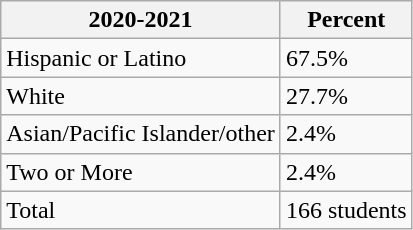<table class="wikitable">
<tr>
<th>2020-2021</th>
<th>Percent</th>
</tr>
<tr>
<td>Hispanic or Latino</td>
<td>67.5%</td>
</tr>
<tr>
<td>White</td>
<td>27.7%</td>
</tr>
<tr>
<td>Asian/Pacific Islander/other</td>
<td>2.4%</td>
</tr>
<tr>
<td>Two or More</td>
<td>2.4%</td>
</tr>
<tr>
<td>Total</td>
<td>166 students</td>
</tr>
</table>
